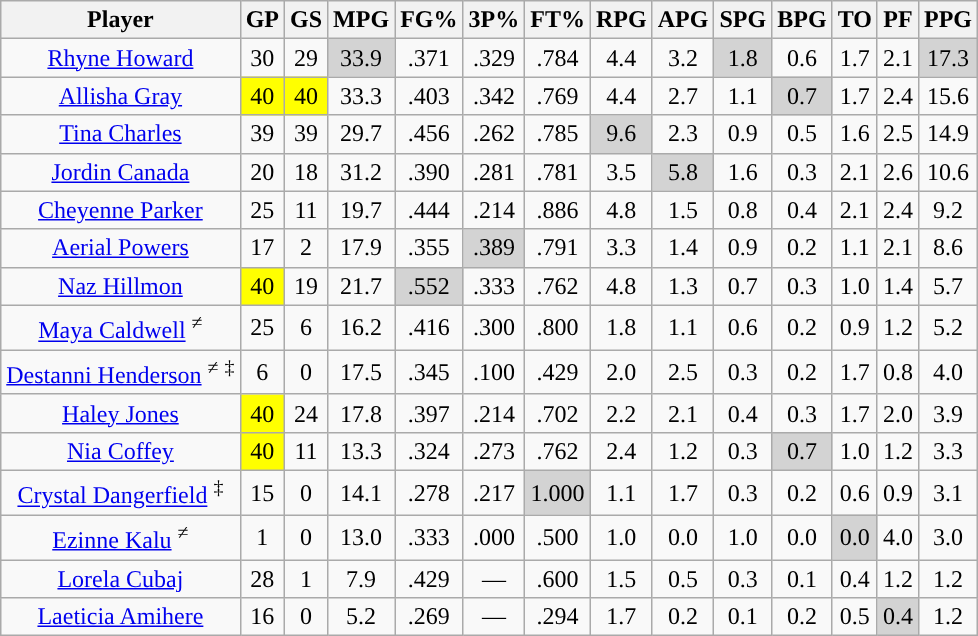<table class="wikitable sortable" style="text-align:center;">
<tr>
<th>Player</th>
<th>GP</th>
<th>GS</th>
<th>MPG</th>
<th>FG%</th>
<th>3P%</th>
<th>FT%</th>
<th>RPG</th>
<th>APG</th>
<th>SPG</th>
<th>BPG</th>
<th>TO</th>
<th>PF</th>
<th>PPG</th>
</tr>
<tr>
<td><a href='#'>Rhyne Howard</a></td>
<td>30</td>
<td>29</td>
<td style="background:#D3D3D3;">33.9</td>
<td>.371</td>
<td>.329</td>
<td>.784</td>
<td>4.4</td>
<td>3.2</td>
<td style="background:#D3D3D3;">1.8</td>
<td>0.6</td>
<td>1.7</td>
<td>2.1</td>
<td style="background:#D3D3D3;">17.3</td>
</tr>
<tr>
<td><a href='#'>Allisha Gray</a></td>
<td style="background:yellow;">40</td>
<td style="background:yellow;">40</td>
<td>33.3</td>
<td>.403</td>
<td>.342</td>
<td>.769</td>
<td>4.4</td>
<td>2.7</td>
<td>1.1</td>
<td style="background:#D3D3D3;">0.7</td>
<td>1.7</td>
<td>2.4</td>
<td>15.6</td>
</tr>
<tr>
<td><a href='#'>Tina Charles</a></td>
<td>39</td>
<td>39</td>
<td>29.7</td>
<td>.456</td>
<td>.262</td>
<td>.785</td>
<td style="background:#D3D3D3;">9.6</td>
<td>2.3</td>
<td>0.9</td>
<td>0.5</td>
<td>1.6</td>
<td>2.5</td>
<td>14.9</td>
</tr>
<tr>
<td><a href='#'>Jordin Canada</a></td>
<td>20</td>
<td>18</td>
<td>31.2</td>
<td>.390</td>
<td>.281</td>
<td>.781</td>
<td>3.5</td>
<td style="background:#D3D3D3;">5.8</td>
<td>1.6</td>
<td>0.3</td>
<td>2.1</td>
<td>2.6</td>
<td>10.6</td>
</tr>
<tr>
<td><a href='#'>Cheyenne Parker</a></td>
<td>25</td>
<td>11</td>
<td>19.7</td>
<td>.444</td>
<td>.214</td>
<td>.886</td>
<td>4.8</td>
<td>1.5</td>
<td>0.8</td>
<td>0.4</td>
<td>2.1</td>
<td>2.4</td>
<td>9.2</td>
</tr>
<tr>
<td><a href='#'>Aerial Powers</a></td>
<td>17</td>
<td>2</td>
<td>17.9</td>
<td>.355</td>
<td style="background:#D3D3D3;">.389</td>
<td>.791</td>
<td>3.3</td>
<td>1.4</td>
<td>0.9</td>
<td>0.2</td>
<td>1.1</td>
<td>2.1</td>
<td>8.6</td>
</tr>
<tr>
<td><a href='#'>Naz Hillmon</a></td>
<td style="background:yellow;">40</td>
<td>19</td>
<td>21.7</td>
<td style="background:#D3D3D3;">.552</td>
<td>.333</td>
<td>.762</td>
<td>4.8</td>
<td>1.3</td>
<td>0.7</td>
<td>0.3</td>
<td>1.0</td>
<td>1.4</td>
<td>5.7</td>
</tr>
<tr>
<td><a href='#'>Maya Caldwell</a> <sup>≠</sup></td>
<td>25</td>
<td>6</td>
<td>16.2</td>
<td>.416</td>
<td>.300</td>
<td>.800</td>
<td>1.8</td>
<td>1.1</td>
<td>0.6</td>
<td>0.2</td>
<td>0.9</td>
<td>1.2</td>
<td>5.2</td>
</tr>
<tr>
<td><a href='#'>Destanni Henderson</a> <sup>≠</sup> <sup>‡</sup></td>
<td>6</td>
<td>0</td>
<td>17.5</td>
<td>.345</td>
<td>.100</td>
<td>.429</td>
<td>2.0</td>
<td>2.5</td>
<td>0.3</td>
<td>0.2</td>
<td>1.7</td>
<td>0.8</td>
<td>4.0</td>
</tr>
<tr>
<td><a href='#'>Haley Jones</a></td>
<td style="background:yellow;">40</td>
<td>24</td>
<td>17.8</td>
<td>.397</td>
<td>.214</td>
<td>.702</td>
<td>2.2</td>
<td>2.1</td>
<td>0.4</td>
<td>0.3</td>
<td>1.7</td>
<td>2.0</td>
<td>3.9</td>
</tr>
<tr>
<td><a href='#'>Nia Coffey</a></td>
<td style="background:yellow;">40</td>
<td>11</td>
<td>13.3</td>
<td>.324</td>
<td>.273</td>
<td>.762</td>
<td>2.4</td>
<td>1.2</td>
<td>0.3</td>
<td style="background:#D3D3D3;">0.7</td>
<td>1.0</td>
<td>1.2</td>
<td>3.3</td>
</tr>
<tr>
<td><a href='#'>Crystal Dangerfield</a> <sup>‡</sup></td>
<td>15</td>
<td>0</td>
<td>14.1</td>
<td>.278</td>
<td>.217</td>
<td style="background:#D3D3D3;">1.000</td>
<td>1.1</td>
<td>1.7</td>
<td>0.3</td>
<td>0.2</td>
<td>0.6</td>
<td>0.9</td>
<td>3.1</td>
</tr>
<tr>
<td><a href='#'>Ezinne Kalu</a> <sup>≠</sup></td>
<td>1</td>
<td>0</td>
<td>13.0</td>
<td>.333</td>
<td>.000</td>
<td>.500</td>
<td>1.0</td>
<td>0.0</td>
<td>1.0</td>
<td>0.0</td>
<td style="background:#D3D3D3;">0.0</td>
<td>4.0</td>
<td>3.0</td>
</tr>
<tr>
<td><a href='#'>Lorela Cubaj</a></td>
<td>28</td>
<td>1</td>
<td>7.9</td>
<td>.429</td>
<td>—</td>
<td>.600</td>
<td>1.5</td>
<td>0.5</td>
<td>0.3</td>
<td>0.1</td>
<td>0.4</td>
<td>1.2</td>
<td>1.2</td>
</tr>
<tr>
<td><a href='#'>Laeticia Amihere</a></td>
<td>16</td>
<td>0</td>
<td>5.2</td>
<td>.269</td>
<td>—</td>
<td>.294</td>
<td>1.7</td>
<td>0.2</td>
<td>0.1</td>
<td>0.2</td>
<td>0.5</td>
<td style="background:#D3D3D3;">0.4</td>
<td>1.2</td>
</tr>
</table>
